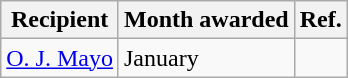<table class="wikitable">
<tr>
<th>Recipient</th>
<th>Month awarded</th>
<th>Ref.</th>
</tr>
<tr>
<td><a href='#'>O. J. Mayo</a></td>
<td>January</td>
<td></td>
</tr>
</table>
